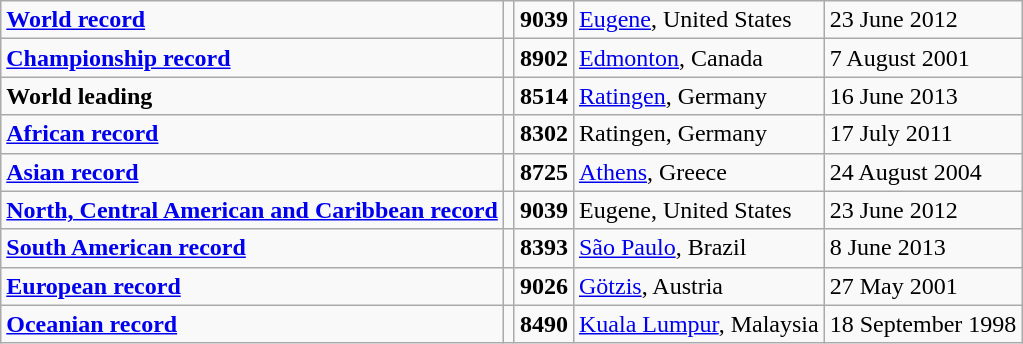<table class="wikitable">
<tr>
<td><strong><a href='#'>World record</a></strong></td>
<td></td>
<td><strong>9039</strong></td>
<td><a href='#'>Eugene</a>, United States</td>
<td>23 June 2012</td>
</tr>
<tr>
<td><strong><a href='#'>Championship record</a></strong></td>
<td></td>
<td><strong>8902</strong></td>
<td><a href='#'>Edmonton</a>, Canada</td>
<td>7 August 2001</td>
</tr>
<tr>
<td><strong>World leading</strong></td>
<td></td>
<td><strong>8514</strong></td>
<td><a href='#'>Ratingen</a>, Germany</td>
<td>16 June 2013</td>
</tr>
<tr>
<td><strong><a href='#'>African record</a></strong></td>
<td></td>
<td><strong>8302</strong></td>
<td>Ratingen, Germany</td>
<td>17 July 2011</td>
</tr>
<tr>
<td><strong><a href='#'>Asian record</a></strong></td>
<td></td>
<td><strong>8725</strong></td>
<td><a href='#'>Athens</a>, Greece</td>
<td>24 August 2004</td>
</tr>
<tr>
<td><strong><a href='#'>North, Central American and Caribbean record</a></strong></td>
<td></td>
<td><strong>9039</strong></td>
<td>Eugene, United States</td>
<td>23 June 2012</td>
</tr>
<tr>
<td><strong><a href='#'>South American record</a></strong></td>
<td></td>
<td><strong>8393</strong></td>
<td><a href='#'>São Paulo</a>, Brazil</td>
<td>8 June 2013</td>
</tr>
<tr>
<td><strong><a href='#'>European record</a></strong></td>
<td></td>
<td><strong>9026</strong></td>
<td><a href='#'>Götzis</a>, Austria</td>
<td>27 May 2001</td>
</tr>
<tr>
<td><strong><a href='#'>Oceanian record</a></strong></td>
<td></td>
<td><strong>8490</strong></td>
<td><a href='#'>Kuala Lumpur</a>, Malaysia</td>
<td>18 September 1998</td>
</tr>
</table>
